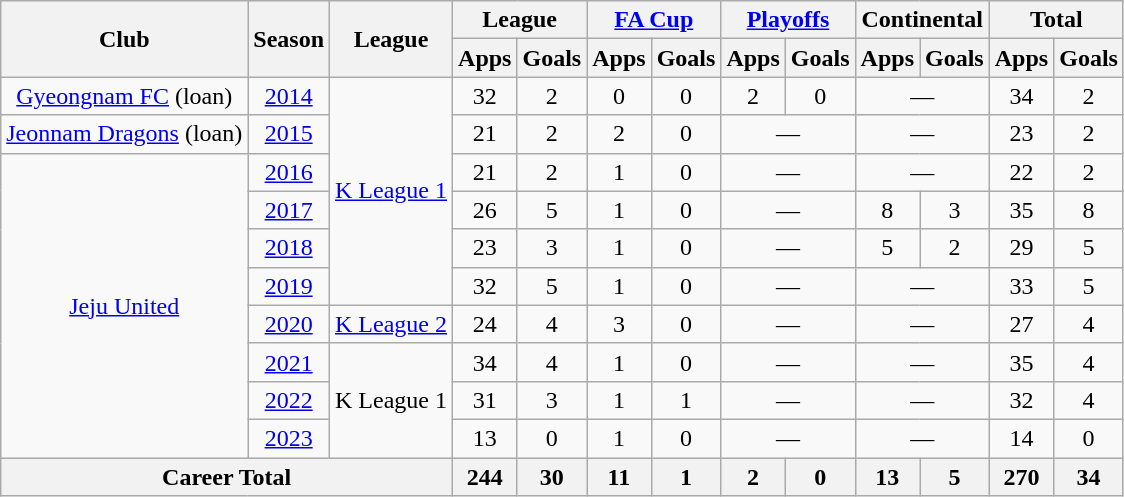<table class="wikitable" style="text-align:center;">
<tr>
<th rowspan="2">Club</th>
<th rowspan="2">Season</th>
<th rowspan="2">League</th>
<th colspan="2">League</th>
<th colspan="2"><a href='#'>FA Cup</a></th>
<th colspan="2"><a href='#'>Playoffs</a></th>
<th colspan="2">Continental</th>
<th colspan="2">Total</th>
</tr>
<tr>
<th>Apps</th>
<th>Goals</th>
<th>Apps</th>
<th>Goals</th>
<th>Apps</th>
<th>Goals</th>
<th>Apps</th>
<th>Goals</th>
<th>Apps</th>
<th>Goals</th>
</tr>
<tr>
<td><a href='#'>Gyeongnam FC</a> (loan)</td>
<td><a href='#'>2014</a></td>
<td rowspan="6"><a href='#'>K League 1</a></td>
<td>32</td>
<td>2</td>
<td>0</td>
<td>0</td>
<td>2</td>
<td>0</td>
<td colspan="2">—</td>
<td>34</td>
<td>2</td>
</tr>
<tr>
<td><a href='#'>Jeonnam Dragons</a> (loan)</td>
<td><a href='#'>2015</a></td>
<td>21</td>
<td>2</td>
<td>2</td>
<td>0</td>
<td colspan="2">—</td>
<td colspan="2">—</td>
<td>23</td>
<td>2</td>
</tr>
<tr>
<td rowspan="8"><a href='#'>Jeju United</a></td>
<td><a href='#'>2016</a></td>
<td>21</td>
<td>2</td>
<td>1</td>
<td>0</td>
<td colspan="2">—</td>
<td colspan="2">—</td>
<td>22</td>
<td>2</td>
</tr>
<tr>
<td><a href='#'>2017</a></td>
<td>26</td>
<td>5</td>
<td>1</td>
<td>0</td>
<td colspan="2">—</td>
<td>8</td>
<td>3</td>
<td>35</td>
<td>8</td>
</tr>
<tr>
<td><a href='#'>2018</a></td>
<td>23</td>
<td>3</td>
<td>1</td>
<td>0</td>
<td colspan="2">—</td>
<td>5</td>
<td>2</td>
<td>29</td>
<td>5</td>
</tr>
<tr>
<td><a href='#'>2019</a></td>
<td>32</td>
<td>5</td>
<td>1</td>
<td>0</td>
<td colspan="2">—</td>
<td colspan="2">—</td>
<td>33</td>
<td>5</td>
</tr>
<tr>
<td><a href='#'>2020</a></td>
<td><a href='#'>K League 2</a></td>
<td>24</td>
<td>4</td>
<td>3</td>
<td>0</td>
<td colspan="2">—</td>
<td colspan="2">—</td>
<td>27</td>
<td>4</td>
</tr>
<tr>
<td><a href='#'>2021</a></td>
<td rowspan="3">K League 1</td>
<td>34</td>
<td>4</td>
<td>1</td>
<td>0</td>
<td colspan="2">—</td>
<td colspan="2">—</td>
<td>35</td>
<td>4</td>
</tr>
<tr>
<td><a href='#'>2022</a></td>
<td>31</td>
<td>3</td>
<td>1</td>
<td>1</td>
<td colspan="2">—</td>
<td colspan="2">—</td>
<td>32</td>
<td>4</td>
</tr>
<tr>
<td><a href='#'>2023</a></td>
<td>13</td>
<td>0</td>
<td>1</td>
<td>0</td>
<td colspan="2">—</td>
<td colspan="2">—</td>
<td>14</td>
<td>0</td>
</tr>
<tr>
<th colspan="3">Career Total</th>
<th>244</th>
<th>30</th>
<th>11</th>
<th>1</th>
<th>2</th>
<th>0</th>
<th>13</th>
<th>5</th>
<th>270</th>
<th>34</th>
</tr>
</table>
